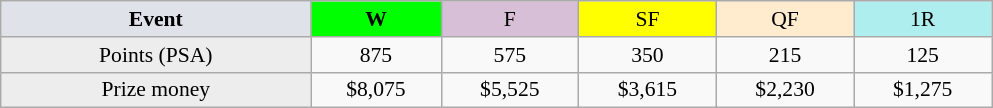<table class=wikitable style=font-size:90%;text-align:center>
<tr>
<td width=200 colspan=1 bgcolor=#dfe2e9><strong>Event</strong></td>
<td width=80 bgcolor=lime><strong>W</strong></td>
<td width=85 bgcolor=#D8BFD8>F</td>
<td width=85 bgcolor=#FFFF00>SF</td>
<td width=85 bgcolor=#ffebcd>QF</td>
<td width=85 bgcolor=#afeeee>1R</td>
</tr>
<tr>
<td bgcolor=#EDEDED>Points (PSA)</td>
<td>875</td>
<td>575</td>
<td>350</td>
<td>215</td>
<td>125</td>
</tr>
<tr>
<td bgcolor=#EDEDED>Prize money</td>
<td>$8,075</td>
<td>$5,525</td>
<td>$3,615</td>
<td>$2,230</td>
<td>$1,275</td>
</tr>
</table>
